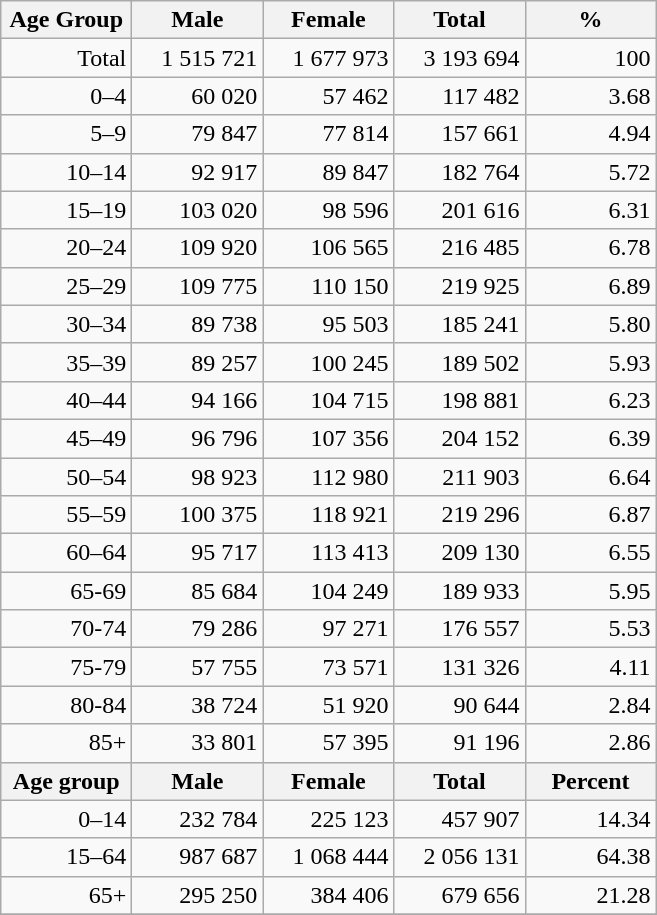<table class="wikitable">
<tr>
<th width="80pt">Age Group</th>
<th width="80pt">Male</th>
<th width="80pt">Female</th>
<th width="80pt">Total</th>
<th width="80pt">%</th>
</tr>
<tr>
<td align="right">Total</td>
<td align="right">1 515 721</td>
<td align="right">1 677 973</td>
<td align="right">3 193 694</td>
<td align="right">100</td>
</tr>
<tr>
<td align="right">0–4</td>
<td align="right">60 020</td>
<td align="right">57 462</td>
<td align="right">117 482</td>
<td align="right">3.68</td>
</tr>
<tr>
<td align="right">5–9</td>
<td align="right">79 847</td>
<td align="right">77 814</td>
<td align="right">157 661</td>
<td align="right">4.94</td>
</tr>
<tr>
<td align="right">10–14</td>
<td align="right">92 917</td>
<td align="right">89 847</td>
<td align="right">182 764</td>
<td align="right">5.72</td>
</tr>
<tr>
<td align="right">15–19</td>
<td align="right">103 020</td>
<td align="right">98 596</td>
<td align="right">201 616</td>
<td align="right">6.31</td>
</tr>
<tr>
<td align="right">20–24</td>
<td align="right">109 920</td>
<td align="right">106 565</td>
<td align="right">216 485</td>
<td align="right">6.78</td>
</tr>
<tr>
<td align="right">25–29</td>
<td align="right">109 775</td>
<td align="right">110 150</td>
<td align="right">219 925</td>
<td align="right">6.89</td>
</tr>
<tr>
<td align="right">30–34</td>
<td align="right">89 738</td>
<td align="right">95 503</td>
<td align="right">185 241</td>
<td align="right">5.80</td>
</tr>
<tr>
<td align="right">35–39</td>
<td align="right">89 257</td>
<td align="right">100 245</td>
<td align="right">189 502</td>
<td align="right">5.93</td>
</tr>
<tr>
<td align="right">40–44</td>
<td align="right">94 166</td>
<td align="right">104 715</td>
<td align="right">198 881</td>
<td align="right">6.23</td>
</tr>
<tr>
<td align="right">45–49</td>
<td align="right">96 796</td>
<td align="right">107 356</td>
<td align="right">204 152</td>
<td align="right">6.39</td>
</tr>
<tr>
<td align="right">50–54</td>
<td align="right">98 923</td>
<td align="right">112 980</td>
<td align="right">211 903</td>
<td align="right">6.64</td>
</tr>
<tr>
<td align="right">55–59</td>
<td align="right">100 375</td>
<td align="right">118 921</td>
<td align="right">219 296</td>
<td align="right">6.87</td>
</tr>
<tr>
<td align="right">60–64</td>
<td align="right">95 717</td>
<td align="right">113 413</td>
<td align="right">209 130</td>
<td align="right">6.55</td>
</tr>
<tr>
<td align="right">65-69</td>
<td align="right">85 684</td>
<td align="right">104 249</td>
<td align="right">189 933</td>
<td align="right">5.95</td>
</tr>
<tr>
<td align="right">70-74</td>
<td align="right">79 286</td>
<td align="right">97 271</td>
<td align="right">176 557</td>
<td align="right">5.53</td>
</tr>
<tr>
<td align="right">75-79</td>
<td align="right">57 755</td>
<td align="right">73 571</td>
<td align="right">131 326</td>
<td align="right">4.11</td>
</tr>
<tr>
<td align="right">80-84</td>
<td align="right">38 724</td>
<td align="right">51 920</td>
<td align="right">90 644</td>
<td align="right">2.84</td>
</tr>
<tr>
<td align="right">85+</td>
<td align="right">33 801</td>
<td align="right">57 395</td>
<td align="right">91 196</td>
<td align="right">2.86</td>
</tr>
<tr>
<th width="50">Age group</th>
<th width="80pt">Male</th>
<th width="80">Female</th>
<th width="80">Total</th>
<th width="50">Percent</th>
</tr>
<tr>
<td align="right">0–14</td>
<td align="right">232 784</td>
<td align="right">225 123</td>
<td align="right">457 907</td>
<td align="right">14.34</td>
</tr>
<tr>
<td align="right">15–64</td>
<td align="right">987 687</td>
<td align="right">1 068 444</td>
<td align="right">2 056 131</td>
<td align="right">64.38</td>
</tr>
<tr>
<td align="right">65+</td>
<td align="right">295 250</td>
<td align="right">384 406</td>
<td align="right">679 656</td>
<td align="right">21.28</td>
</tr>
<tr>
</tr>
</table>
